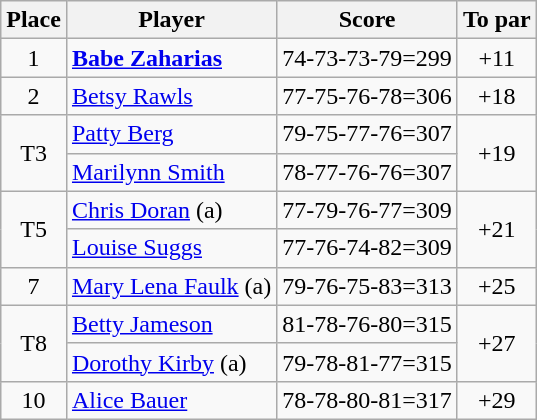<table class="wikitable">
<tr>
<th>Place</th>
<th>Player</th>
<th>Score</th>
<th>To par</th>
</tr>
<tr>
<td align=center>1</td>
<td> <strong><a href='#'>Babe Zaharias</a></strong></td>
<td>74-73-73-79=299</td>
<td align=center>+11</td>
</tr>
<tr>
<td align=center>2</td>
<td> <a href='#'>Betsy Rawls</a></td>
<td>77-75-76-78=306</td>
<td align=center>+18</td>
</tr>
<tr>
<td align=center rowspan=2>T3</td>
<td> <a href='#'>Patty Berg</a></td>
<td>79-75-77-76=307</td>
<td align=center rowspan=2>+19</td>
</tr>
<tr>
<td> <a href='#'>Marilynn Smith</a></td>
<td>78-77-76-76=307</td>
</tr>
<tr>
<td align=center rowspan=2>T5</td>
<td> <a href='#'>Chris Doran</a> (a)</td>
<td>77-79-76-77=309</td>
<td align=center rowspan=2>+21</td>
</tr>
<tr>
<td> <a href='#'>Louise Suggs</a></td>
<td>77-76-74-82=309</td>
</tr>
<tr>
<td align=center>7</td>
<td> <a href='#'>Mary Lena Faulk</a> (a)</td>
<td>79-76-75-83=313</td>
<td align=center>+25</td>
</tr>
<tr>
<td align=center rowspan=2>T8</td>
<td> <a href='#'>Betty Jameson</a></td>
<td>81-78-76-80=315</td>
<td align=center rowspan=2>+27</td>
</tr>
<tr>
<td> <a href='#'>Dorothy Kirby</a> (a)</td>
<td>79-78-81-77=315</td>
</tr>
<tr>
<td align=center>10</td>
<td> <a href='#'>Alice Bauer</a></td>
<td>78-78-80-81=317</td>
<td align=center>+29</td>
</tr>
</table>
